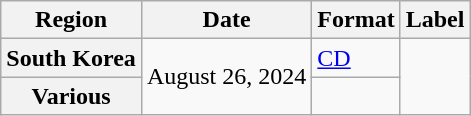<table class="wikitable plainrowheaders">
<tr>
<th scope="col">Region</th>
<th scope="col">Date</th>
<th scope="col">Format</th>
<th scope="col">Label</th>
</tr>
<tr>
<th scope="row">South Korea</th>
<td rowspan="2">August 26, 2024</td>
<td><a href='#'>CD</a></td>
<td rowspan="2"></td>
</tr>
<tr>
<th scope="row">Various</th>
<td></td>
</tr>
</table>
